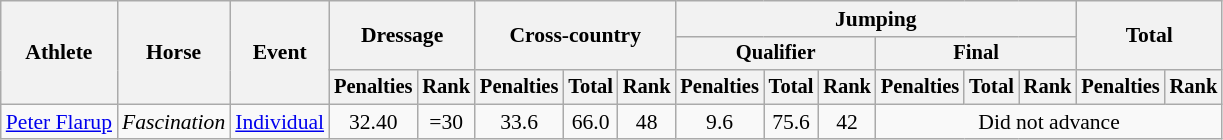<table class=wikitable style=font-size:90%;text-align:center>
<tr>
<th rowspan="3">Athlete</th>
<th rowspan="3">Horse</th>
<th rowspan="3">Event</th>
<th colspan="2" rowspan="2">Dressage</th>
<th colspan="3" rowspan="2">Cross-country</th>
<th colspan="6">Jumping</th>
<th colspan="2" rowspan="2">Total</th>
</tr>
<tr style="font-size:95%">
<th colspan="3">Qualifier</th>
<th colspan="3">Final</th>
</tr>
<tr style="font-size:95%">
<th>Penalties</th>
<th>Rank</th>
<th>Penalties</th>
<th>Total</th>
<th>Rank</th>
<th>Penalties</th>
<th>Total</th>
<th>Rank</th>
<th>Penalties</th>
<th>Total</th>
<th>Rank</th>
<th>Penalties</th>
<th>Rank</th>
</tr>
<tr align=center>
<td align=left><a href='#'>Peter Flarup</a></td>
<td align=left><em>Fascination</em></td>
<td align=left><a href='#'>Individual</a></td>
<td>32.40</td>
<td>=30</td>
<td>33.6</td>
<td>66.0</td>
<td>48</td>
<td>9.6</td>
<td>75.6</td>
<td>42</td>
<td colspan="5">Did not advance</td>
</tr>
</table>
